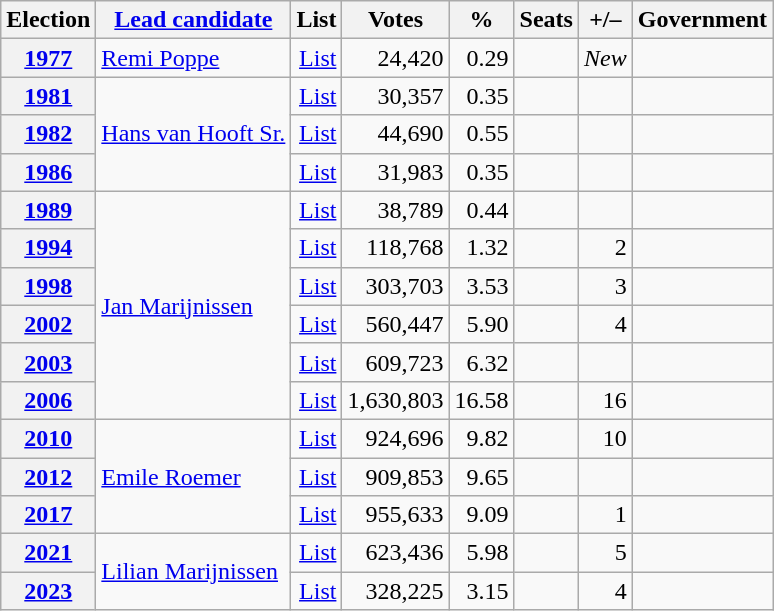<table class="wikitable" style="text-align: right;">
<tr>
<th>Election</th>
<th><a href='#'>Lead candidate</a></th>
<th>List</th>
<th>Votes</th>
<th>%</th>
<th>Seats</th>
<th>+/–</th>
<th>Government</th>
</tr>
<tr>
<th><a href='#'>1977</a></th>
<td align="left"><a href='#'>Remi Poppe</a></td>
<td><a href='#'>List</a></td>
<td>24,420</td>
<td>0.29</td>
<td></td>
<td><em>New</em></td>
<td></td>
</tr>
<tr>
<th><a href='#'>1981</a></th>
<td rowspan=3 align="left"><a href='#'>Hans van Hooft Sr.</a></td>
<td><a href='#'>List</a></td>
<td>30,357</td>
<td>0.35</td>
<td></td>
<td></td>
<td></td>
</tr>
<tr>
<th><a href='#'>1982</a></th>
<td><a href='#'>List</a></td>
<td>44,690</td>
<td>0.55</td>
<td></td>
<td></td>
<td></td>
</tr>
<tr>
<th><a href='#'>1986</a></th>
<td><a href='#'>List</a></td>
<td>31,983</td>
<td>0.35</td>
<td></td>
<td></td>
<td></td>
</tr>
<tr>
<th><a href='#'>1989</a></th>
<td rowspan="6" align="left"><a href='#'>Jan Marijnissen</a></td>
<td><a href='#'>List</a></td>
<td>38,789</td>
<td>0.44</td>
<td></td>
<td></td>
<td></td>
</tr>
<tr>
<th><a href='#'>1994</a></th>
<td><a href='#'>List</a></td>
<td>118,768</td>
<td>1.32</td>
<td></td>
<td> 2</td>
<td></td>
</tr>
<tr>
<th><a href='#'>1998</a></th>
<td><a href='#'>List</a></td>
<td>303,703</td>
<td>3.53</td>
<td></td>
<td> 3</td>
<td></td>
</tr>
<tr>
<th><a href='#'>2002</a></th>
<td><a href='#'>List</a></td>
<td>560,447</td>
<td>5.90</td>
<td></td>
<td> 4</td>
<td></td>
</tr>
<tr>
<th><a href='#'>2003</a></th>
<td><a href='#'>List</a></td>
<td>609,723</td>
<td>6.32</td>
<td></td>
<td></td>
<td></td>
</tr>
<tr>
<th><a href='#'>2006</a></th>
<td><a href='#'>List</a></td>
<td>1,630,803</td>
<td>16.58</td>
<td></td>
<td class="nowrap"> 16</td>
<td></td>
</tr>
<tr>
<th><a href='#'>2010</a></th>
<td rowspan="3" align="left"><a href='#'>Emile Roemer</a></td>
<td><a href='#'>List</a></td>
<td>924,696</td>
<td>9.82</td>
<td></td>
<td> 10</td>
<td></td>
</tr>
<tr>
<th><a href='#'>2012</a></th>
<td><a href='#'>List</a></td>
<td>909,853</td>
<td>9.65</td>
<td></td>
<td></td>
<td></td>
</tr>
<tr>
<th><a href='#'>2017</a></th>
<td><a href='#'>List</a></td>
<td>955,633</td>
<td>9.09</td>
<td></td>
<td> 1</td>
<td></td>
</tr>
<tr>
<th><a href='#'>2021</a></th>
<td rowspan="2" align="left"><a href='#'>Lilian Marijnissen</a></td>
<td><a href='#'>List</a></td>
<td>623,436</td>
<td>5.98</td>
<td></td>
<td> 5</td>
<td></td>
</tr>
<tr>
<th><a href='#'>2023</a></th>
<td><a href='#'>List</a></td>
<td>328,225</td>
<td>3.15</td>
<td></td>
<td> 4</td>
<td></td>
</tr>
</table>
